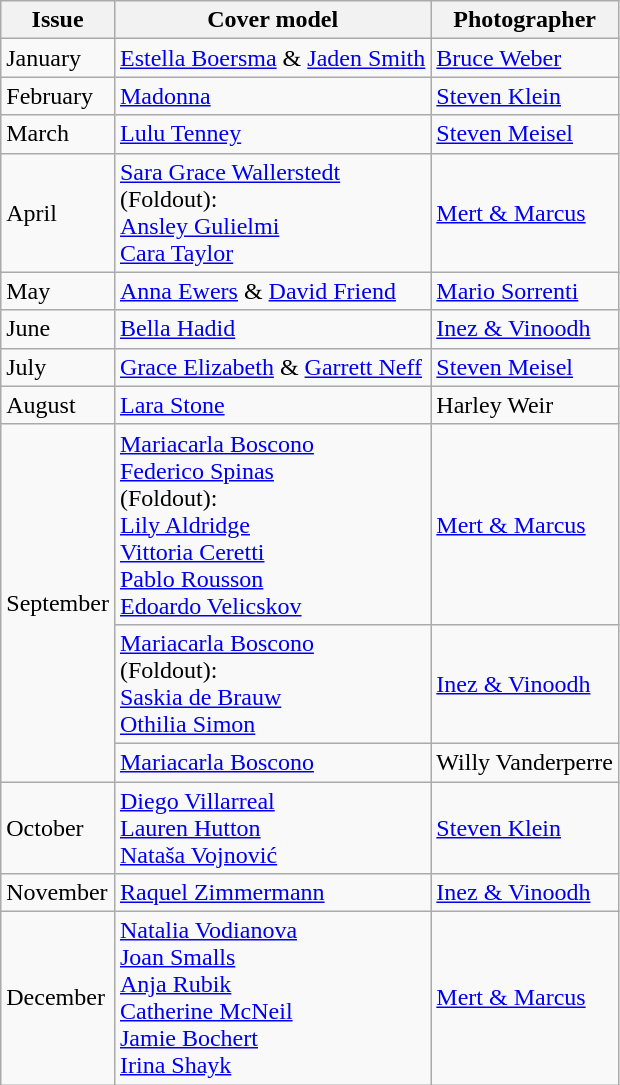<table class="sortable wikitable">
<tr>
<th>Issue</th>
<th>Cover model</th>
<th>Photographer</th>
</tr>
<tr>
<td>January</td>
<td><a href='#'>Estella Boersma</a> & <a href='#'>Jaden Smith</a></td>
<td><a href='#'>Bruce Weber</a></td>
</tr>
<tr>
<td>February</td>
<td><a href='#'>Madonna</a></td>
<td><a href='#'>Steven Klein</a></td>
</tr>
<tr>
<td>March</td>
<td><a href='#'>Lulu Tenney</a></td>
<td><a href='#'>Steven Meisel</a></td>
</tr>
<tr>
<td>April</td>
<td><a href='#'>Sara Grace Wallerstedt</a><br>(Foldout):<br><a href='#'>Ansley Gulielmi</a><br><a href='#'>Cara Taylor</a></td>
<td><a href='#'>Mert & Marcus</a></td>
</tr>
<tr>
<td>May</td>
<td><a href='#'>Anna Ewers</a> & <a href='#'>David Friend</a></td>
<td><a href='#'>Mario Sorrenti</a></td>
</tr>
<tr>
<td>June</td>
<td><a href='#'>Bella Hadid</a></td>
<td><a href='#'>Inez & Vinoodh</a></td>
</tr>
<tr>
<td>July</td>
<td><a href='#'>Grace Elizabeth</a> & <a href='#'>Garrett Neff</a></td>
<td><a href='#'>Steven Meisel</a></td>
</tr>
<tr>
<td>August</td>
<td><a href='#'>Lara Stone</a></td>
<td>Harley Weir</td>
</tr>
<tr>
<td rowspan=3>September</td>
<td><a href='#'>Mariacarla Boscono</a><br><a href='#'>Federico Spinas</a><br>(Foldout):<br><a href='#'>Lily Aldridge</a><br><a href='#'>Vittoria Ceretti</a><br><a href='#'>Pablo Rousson</a> <br><a href='#'>Edoardo Velicskov</a></td>
<td><a href='#'>Mert & Marcus</a></td>
</tr>
<tr>
<td><a href='#'>Mariacarla Boscono</a><br>(Foldout):<br><a href='#'>Saskia de Brauw</a><br><a href='#'>Othilia Simon</a></td>
<td><a href='#'>Inez & Vinoodh</a></td>
</tr>
<tr>
<td><a href='#'>Mariacarla Boscono</a></td>
<td>Willy Vanderperre</td>
</tr>
<tr>
<td>October</td>
<td><a href='#'>Diego Villarreal</a><br><a href='#'>Lauren Hutton</a><br><a href='#'>Nataša Vojnović</a></td>
<td><a href='#'>Steven Klein</a></td>
</tr>
<tr>
<td>November</td>
<td><a href='#'>Raquel Zimmermann</a></td>
<td><a href='#'>Inez & Vinoodh</a></td>
</tr>
<tr>
<td>December</td>
<td><a href='#'>Natalia Vodianova</a><br><a href='#'>Joan Smalls</a><br><a href='#'>Anja Rubik</a><br><a href='#'>Catherine McNeil</a><br><a href='#'>Jamie Bochert</a><br><a href='#'>Irina Shayk</a></td>
<td><a href='#'>Mert & Marcus</a></td>
</tr>
</table>
